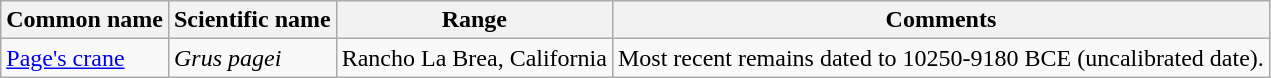<table class="wikitable sortable">
<tr>
<th>Common name</th>
<th>Scientific name</th>
<th>Range</th>
<th class="unsortable">Comments</th>
</tr>
<tr>
<td><a href='#'>Page's crane</a></td>
<td><em>Grus pagei</em></td>
<td>Rancho La Brea, California</td>
<td>Most recent remains dated to 10250-9180 BCE (uncalibrated date).</td>
</tr>
</table>
